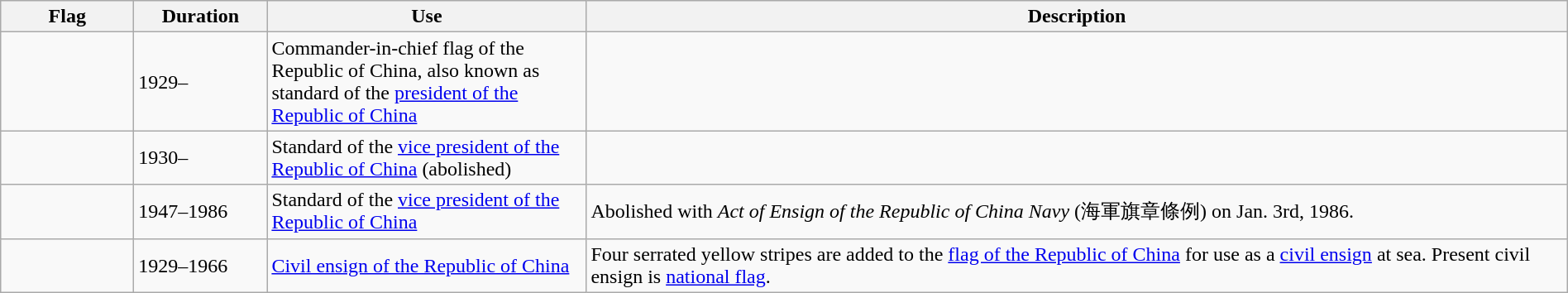<table class="wikitable" width="100%">
<tr>
<th width="100px">Flag</th>
<th width="100px">Duration</th>
<th width="250px">Use</th>
<th style="min-width:250px">Description</th>
</tr>
<tr>
<td></td>
<td>1929–</td>
<td>Commander-in-chief flag of the Republic of China, also known as standard of the <a href='#'>president of the Republic of China</a></td>
<td></td>
</tr>
<tr>
<td></td>
<td>1930–</td>
<td>Standard of the  <a href='#'>vice president of the Republic of China</a> (abolished)</td>
<td></td>
</tr>
<tr>
<td></td>
<td>1947–1986</td>
<td>Standard of the <a href='#'>vice president of the Republic of China</a></td>
<td>Abolished with <em>Act of Ensign of the Republic of China Navy</em> (海軍旗章條例) on Jan. 3rd, 1986.</td>
</tr>
<tr>
<td></td>
<td>1929–1966</td>
<td><a href='#'>Civil ensign of the Republic of China</a></td>
<td>Four serrated yellow stripes are added to the <a href='#'>flag of the Republic of China</a> for use as a <a href='#'>civil ensign</a> at sea. Present civil ensign is <a href='#'>national flag</a>.</td>
</tr>
</table>
